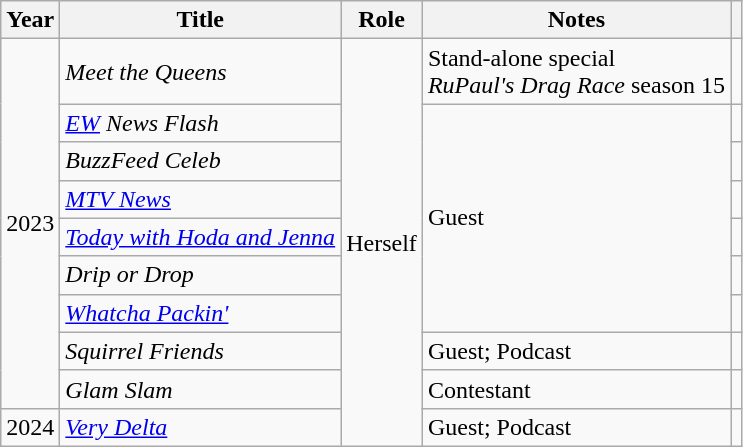<table class="wikitable">
<tr>
<th>Year</th>
<th>Title</th>
<th>Role</th>
<th>Notes</th>
<th style="text-align: center;" class="unsortable"></th>
</tr>
<tr>
<td rowspan="9">2023</td>
<td><em>Meet the Queens</em></td>
<td rowspan="10">Herself</td>
<td>Stand-alone special<br><em>RuPaul's Drag Race</em> season 15</td>
<td style="text-align: center;"></td>
</tr>
<tr>
<td><em><a href='#'>EW</a> News Flash</em></td>
<td rowspan="6">Guest</td>
<td style="text-align: center;"></td>
</tr>
<tr>
<td><em>BuzzFeed Celeb</em></td>
<td style="text-align: center;"></td>
</tr>
<tr>
<td><em><a href='#'>MTV News</a></em></td>
<td style="text-align: center;"></td>
</tr>
<tr>
<td><em><a href='#'>Today with Hoda and Jenna</a></em></td>
<td style="text-align: center;"></td>
</tr>
<tr>
<td><em>Drip or Drop</em></td>
<td style="text-align: center;"></td>
</tr>
<tr>
<td><em><a href='#'>Whatcha Packin'</a></em></td>
<td style="text-align: center;"></td>
</tr>
<tr>
<td><em>Squirrel Friends</em></td>
<td>Guest; Podcast</td>
<td style="text-align: center;"></td>
</tr>
<tr>
<td><em>Glam Slam</em></td>
<td>Contestant</td>
<td style="text-align: center;"></td>
</tr>
<tr>
<td>2024</td>
<td><em><a href='#'>Very Delta</a></em></td>
<td>Guest; Podcast</td>
<td></td>
</tr>
</table>
